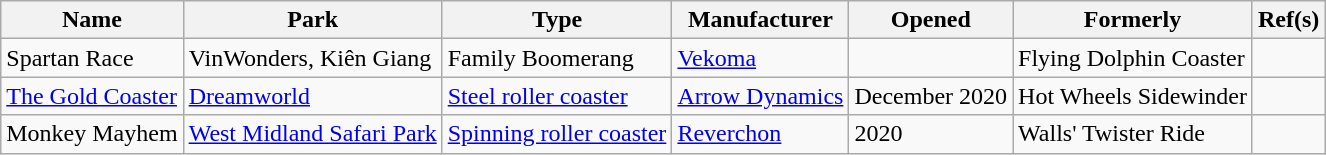<table class="wikitable sortable">
<tr>
<th>Name</th>
<th>Park</th>
<th>Type</th>
<th>Manufacturer</th>
<th>Opened</th>
<th>Formerly</th>
<th class="unsortable">Ref(s)</th>
</tr>
<tr>
<td>Spartan Race</td>
<td>VinWonders, Kiên Giang</td>
<td>Family Boomerang</td>
<td><a href='#'>Vekoma</a></td>
<td></td>
<td>Flying Dolphin Coaster</td>
<td></td>
</tr>
<tr>
<td><a href='#'>The Gold Coaster</a></td>
<td><a href='#'>Dreamworld</a></td>
<td><a href='#'>Steel roller coaster</a></td>
<td><a href='#'>Arrow Dynamics</a></td>
<td>December 2020</td>
<td>Hot Wheels Sidewinder</td>
<td></td>
</tr>
<tr>
<td>Monkey Mayhem</td>
<td><a href='#'>West Midland Safari Park</a></td>
<td><a href='#'>Spinning roller coaster</a></td>
<td><a href='#'>Reverchon</a></td>
<td>2020</td>
<td>Walls' Twister Ride</td>
<td></td>
</tr>
</table>
